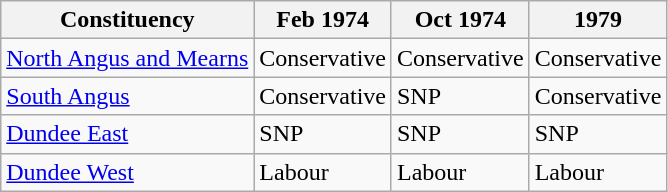<table class="wikitable">
<tr>
<th>Constituency</th>
<th>Feb 1974</th>
<th>Oct 1974</th>
<th>1979</th>
</tr>
<tr>
<td><a href='#'>North Angus and Mearns</a></td>
<td bgcolor=>Conservative</td>
<td bgcolor=>Conservative</td>
<td bgcolor=>Conservative</td>
</tr>
<tr>
<td><a href='#'>South Angus</a></td>
<td bgcolor=>Conservative</td>
<td bgcolor=>SNP</td>
<td bgcolor=>Conservative</td>
</tr>
<tr>
<td><a href='#'>Dundee East</a></td>
<td bgcolor=>SNP</td>
<td bgcolor=>SNP</td>
<td bgcolor=>SNP</td>
</tr>
<tr>
<td><a href='#'>Dundee West</a></td>
<td bgcolor=>Labour</td>
<td bgcolor=>Labour</td>
<td bgcolor=>Labour</td>
</tr>
</table>
